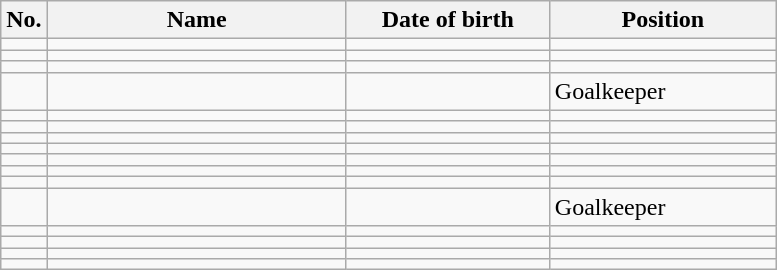<table class="wikitable sortable" style=font-size:100%; text-align:center;>
<tr>
<th>No.</th>
<th style=width:12em>Name</th>
<th style=width:8em>Date of birth</th>
<th style=width:9em>Position</th>
</tr>
<tr>
<td></td>
<td align=left></td>
<td align=right></td>
<td></td>
</tr>
<tr>
<td></td>
<td align=left></td>
<td align=right></td>
<td></td>
</tr>
<tr>
<td></td>
<td align=left></td>
<td align=right></td>
<td></td>
</tr>
<tr>
<td></td>
<td align=left></td>
<td align=right></td>
<td>Goalkeeper</td>
</tr>
<tr>
<td></td>
<td align=left></td>
<td align=right></td>
<td></td>
</tr>
<tr>
<td></td>
<td align=left></td>
<td align=right></td>
<td></td>
</tr>
<tr>
<td></td>
<td align=left></td>
<td align=right></td>
<td></td>
</tr>
<tr>
<td></td>
<td align=left></td>
<td align=right></td>
<td></td>
</tr>
<tr>
<td></td>
<td align=left></td>
<td align=right></td>
<td></td>
</tr>
<tr>
<td></td>
<td align=left></td>
<td align=right></td>
<td></td>
</tr>
<tr>
<td></td>
<td align=left></td>
<td align=right></td>
<td></td>
</tr>
<tr>
<td></td>
<td align=left></td>
<td align=right></td>
<td>Goalkeeper</td>
</tr>
<tr>
<td></td>
<td align=left></td>
<td align=right></td>
<td></td>
</tr>
<tr>
<td></td>
<td align=left></td>
<td align=right></td>
<td></td>
</tr>
<tr>
<td></td>
<td align=left></td>
<td align=right></td>
<td></td>
</tr>
<tr>
<td></td>
<td align=left></td>
<td align=right></td>
<td></td>
</tr>
</table>
